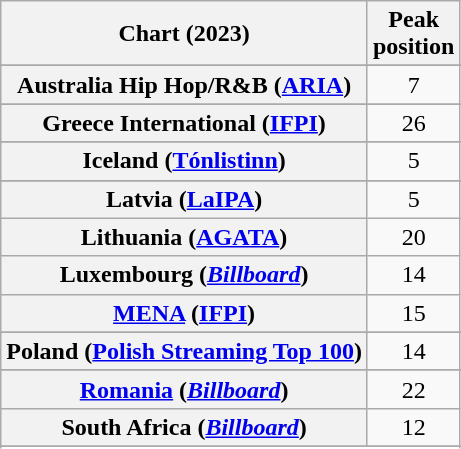<table class="wikitable sortable plainrowheaders" style="text-align:center">
<tr>
<th scope="col">Chart (2023)</th>
<th scope="col">Peak<br>position</th>
</tr>
<tr>
</tr>
<tr>
<th scope="row">Australia Hip Hop/R&B (<a href='#'>ARIA</a>)</th>
<td>7</td>
</tr>
<tr>
</tr>
<tr>
</tr>
<tr>
</tr>
<tr>
</tr>
<tr>
</tr>
<tr>
</tr>
<tr>
<th scope="row">Greece International (<a href='#'>IFPI</a>)</th>
<td>26</td>
</tr>
<tr>
</tr>
<tr>
<th scope="row">Iceland (<a href='#'>Tónlistinn</a>)</th>
<td>5</td>
</tr>
<tr>
</tr>
<tr>
</tr>
<tr>
<th scope="row">Latvia (<a href='#'>LaIPA</a>)</th>
<td>5</td>
</tr>
<tr>
<th scope="row">Lithuania (<a href='#'>AGATA</a>)</th>
<td>20</td>
</tr>
<tr>
<th scope="row">Luxembourg (<em><a href='#'>Billboard</a></em>)</th>
<td>14</td>
</tr>
<tr>
<th scope="row"><a href='#'>MENA</a> (<a href='#'>IFPI</a>)</th>
<td>15</td>
</tr>
<tr>
</tr>
<tr>
</tr>
<tr>
<th scope="row">Poland (<a href='#'>Polish Streaming Top 100</a>)</th>
<td>14</td>
</tr>
<tr>
</tr>
<tr>
<th scope="row"><a href='#'>Romania</a> (<em><a href='#'>Billboard</a></em>)</th>
<td>22</td>
</tr>
<tr>
<th scope="row">South Africa (<em><a href='#'>Billboard</a></em>)</th>
<td>12</td>
</tr>
<tr>
</tr>
<tr>
</tr>
<tr>
</tr>
<tr>
</tr>
<tr>
</tr>
</table>
